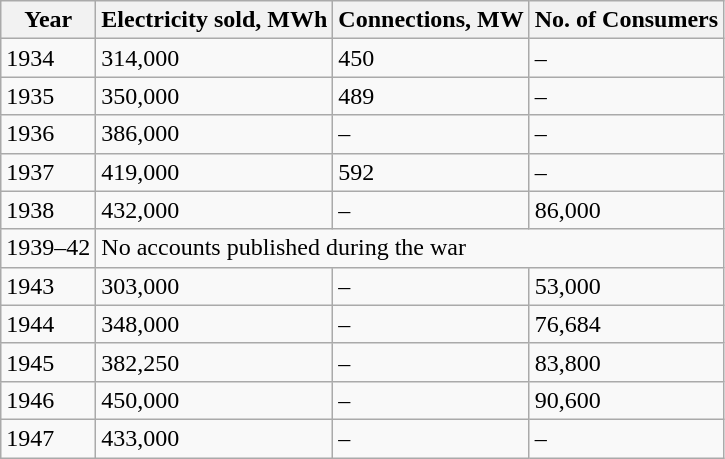<table class="wikitable">
<tr>
<th>Year</th>
<th>Electricity sold, MWh</th>
<th>Connections,  MW</th>
<th>No. of Consumers</th>
</tr>
<tr>
<td>1934</td>
<td>314,000</td>
<td>450</td>
<td>–</td>
</tr>
<tr>
<td>1935</td>
<td>350,000</td>
<td>489</td>
<td>–</td>
</tr>
<tr>
<td>1936</td>
<td>386,000</td>
<td>–</td>
<td>–</td>
</tr>
<tr>
<td>1937</td>
<td>419,000</td>
<td>592</td>
<td>–</td>
</tr>
<tr>
<td>1938</td>
<td>432,000</td>
<td>–</td>
<td>86,000</td>
</tr>
<tr>
<td>1939–42</td>
<td colspan="3">No accounts published during the war</td>
</tr>
<tr>
<td>1943</td>
<td>303,000</td>
<td>–</td>
<td>53,000</td>
</tr>
<tr>
<td>1944</td>
<td>348,000</td>
<td>–</td>
<td>76,684</td>
</tr>
<tr>
<td>1945</td>
<td>382,250</td>
<td>–</td>
<td>83,800</td>
</tr>
<tr>
<td>1946</td>
<td>450,000</td>
<td>–</td>
<td>90,600</td>
</tr>
<tr>
<td>1947</td>
<td>433,000</td>
<td>–</td>
<td>–</td>
</tr>
</table>
